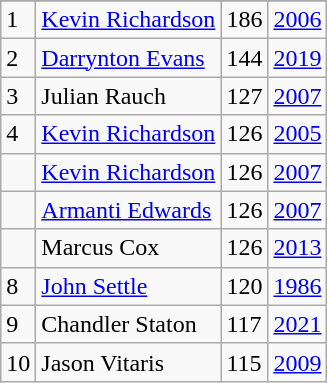<table class="wikitable">
<tr>
</tr>
<tr>
<td>1</td>
<td><a href='#'>Kevin Richardson</a></td>
<td><abbr>186</abbr></td>
<td><a href='#'>2006</a></td>
</tr>
<tr>
<td>2</td>
<td><a href='#'>Darrynton Evans</a></td>
<td><abbr>144</abbr></td>
<td><a href='#'>2019</a></td>
</tr>
<tr>
<td>3</td>
<td>Julian Rauch</td>
<td><abbr>127</abbr></td>
<td><a href='#'>2007</a></td>
</tr>
<tr>
<td>4</td>
<td><a href='#'>Kevin Richardson</a></td>
<td><abbr>126</abbr></td>
<td><a href='#'>2005</a></td>
</tr>
<tr>
<td></td>
<td><a href='#'>Kevin Richardson</a></td>
<td><abbr>126</abbr></td>
<td><a href='#'>2007</a></td>
</tr>
<tr>
<td></td>
<td><a href='#'>Armanti Edwards</a></td>
<td><abbr>126</abbr></td>
<td><a href='#'>2007</a></td>
</tr>
<tr>
<td></td>
<td>Marcus Cox</td>
<td><abbr>126</abbr></td>
<td><a href='#'>2013</a></td>
</tr>
<tr>
<td>8</td>
<td><a href='#'>John Settle</a></td>
<td><abbr>120</abbr></td>
<td><a href='#'>1986</a></td>
</tr>
<tr>
<td>9</td>
<td>Chandler Staton</td>
<td><abbr>117</abbr></td>
<td><a href='#'>2021</a></td>
</tr>
<tr>
<td>10</td>
<td>Jason Vitaris</td>
<td><abbr>115</abbr></td>
<td><a href='#'>2009</a></td>
</tr>
</table>
